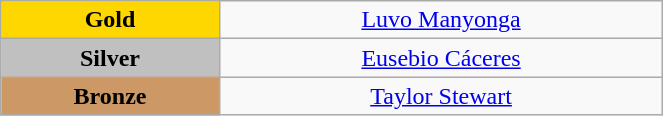<table class="wikitable" style="text-align:center; " width="35%">
<tr>
<td bgcolor="gold"><strong>Gold</strong></td>
<td><a href='#'>Luvo Manyonga</a><br>  <small><em></em></small></td>
</tr>
<tr>
<td bgcolor="silver"><strong>Silver</strong></td>
<td><a href='#'>Eusebio Cáceres</a><br>  <small><em></em></small></td>
</tr>
<tr>
<td bgcolor="CC9966"><strong>Bronze</strong></td>
<td><a href='#'>Taylor Stewart</a><br>  <small><em></em></small></td>
</tr>
</table>
